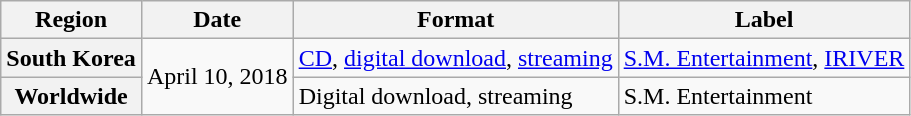<table class="wikitable plainrowheaders">
<tr>
<th>Region</th>
<th>Date</th>
<th>Format</th>
<th>Label</th>
</tr>
<tr>
<th scope="row">South Korea</th>
<td rowspan="2">April 10, 2018</td>
<td><a href='#'>CD</a>, <a href='#'>digital download</a>, <a href='#'>streaming</a></td>
<td><a href='#'>S.M. Entertainment</a>, <a href='#'>IRIVER</a></td>
</tr>
<tr>
<th scope="row">Worldwide</th>
<td>Digital download, streaming</td>
<td>S.M. Entertainment</td>
</tr>
</table>
